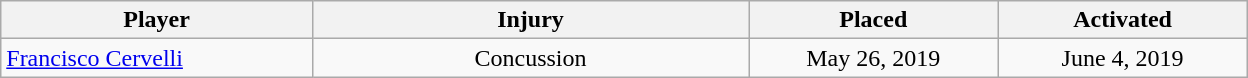<table class="wikitable" style="width:52em; border:0; text-align:center;">
<tr>
<th width=25%>Player</th>
<th width=35% class=unsortable>Injury</th>
<th width=20% class=unsortable>Placed</th>
<th width=20% class=unsortable>Activated</th>
</tr>
<tr>
<td align=left><a href='#'>Francisco Cervelli</a></td>
<td>Concussion</td>
<td>May 26, 2019</td>
<td>June 4, 2019</td>
</tr>
<tr>
</tr>
</table>
